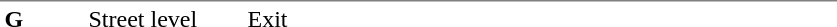<table table border=0 cellspacing=0 cellpadding=3>
<tr>
<td style="border-top:solid 1px gray;" width=50 valign=top><strong>G</strong></td>
<td style="border-top:solid 1px gray;" width=100 valign=top>Street level</td>
<td style="border-top:solid 1px gray;" width=390 valign=top>Exit</td>
</tr>
</table>
